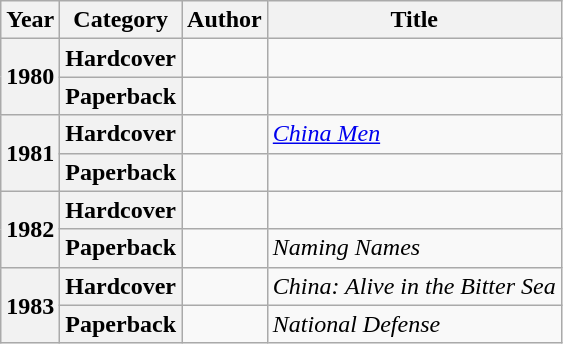<table class="wikitable sortable mw-collapsible">
<tr>
<th>Year</th>
<th>Category</th>
<th>Author</th>
<th>Title</th>
</tr>
<tr>
<th rowspan="2">1980</th>
<th>Hardcover</th>
<td></td>
<td></td>
</tr>
<tr>
<th>Paperback</th>
<td></td>
<td><em></em></td>
</tr>
<tr>
<th rowspan="2">1981</th>
<th>Hardcover</th>
<td></td>
<td><em><a href='#'>China Men</a></em></td>
</tr>
<tr>
<th>Paperback</th>
<td></td>
<td><em></em></td>
</tr>
<tr>
<th rowspan="2">1982</th>
<th>Hardcover</th>
<td></td>
<td><em></em></td>
</tr>
<tr>
<th>Paperback</th>
<td></td>
<td><em>Naming Names</em></td>
</tr>
<tr>
<th rowspan="2">1983</th>
<th>Hardcover</th>
<td></td>
<td><em>China: Alive in the Bitter Sea</em></td>
</tr>
<tr>
<th>Paperback</th>
<td></td>
<td><em>National Defense</em></td>
</tr>
</table>
